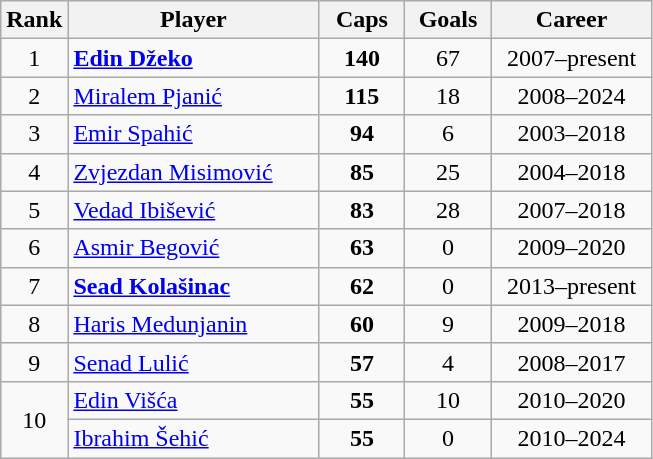<table class="wikitable sortable" style="text-align:center">
<tr>
<th width=25>Rank</th>
<th class="unsortable" style="width:160px;">Player</th>
<th width=50>Caps</th>
<th width=50>Goals</th>
<th class="unsortable" style="width:100px;">Career</th>
</tr>
<tr>
<td>1</td>
<td align=left><strong><a href='#'>Edin Džeko</a></strong></td>
<td><strong>140</strong></td>
<td>67</td>
<td>2007–present</td>
</tr>
<tr>
<td>2</td>
<td align=left><a href='#'>Miralem Pjanić</a></td>
<td><strong>115</strong></td>
<td>18</td>
<td>2008–2024</td>
</tr>
<tr>
<td>3</td>
<td align=left><a href='#'>Emir Spahić</a></td>
<td><strong>94</strong></td>
<td>6</td>
<td>2003–2018</td>
</tr>
<tr>
<td>4</td>
<td align=left><a href='#'>Zvjezdan Misimović</a></td>
<td><strong>85</strong></td>
<td>25</td>
<td>2004–2018</td>
</tr>
<tr>
<td>5</td>
<td align=left><a href='#'>Vedad Ibišević</a></td>
<td><strong>83</strong></td>
<td>28</td>
<td>2007–2018</td>
</tr>
<tr>
<td>6</td>
<td align=left><a href='#'>Asmir Begović</a></td>
<td><strong>63</strong></td>
<td>0</td>
<td>2009–2020</td>
</tr>
<tr>
<td>7</td>
<td align=left><strong><a href='#'>Sead Kolašinac</a></strong></td>
<td><strong>62</strong></td>
<td>0</td>
<td>2013–present</td>
</tr>
<tr>
<td>8</td>
<td align=left><a href='#'>Haris Medunjanin</a></td>
<td><strong>60</strong></td>
<td>9</td>
<td>2009–2018</td>
</tr>
<tr>
<td>9</td>
<td align=left><a href='#'>Senad Lulić</a></td>
<td><strong>57</strong></td>
<td>4</td>
<td>2008–2017</td>
</tr>
<tr>
<td rowspan="2">10</td>
<td align=left><a href='#'>Edin Višća</a></td>
<td><strong>55</strong></td>
<td>10</td>
<td>2010–2020</td>
</tr>
<tr>
<td align=left><a href='#'>Ibrahim Šehić</a></td>
<td><strong>55</strong></td>
<td>0</td>
<td>2010–2024</td>
</tr>
</table>
